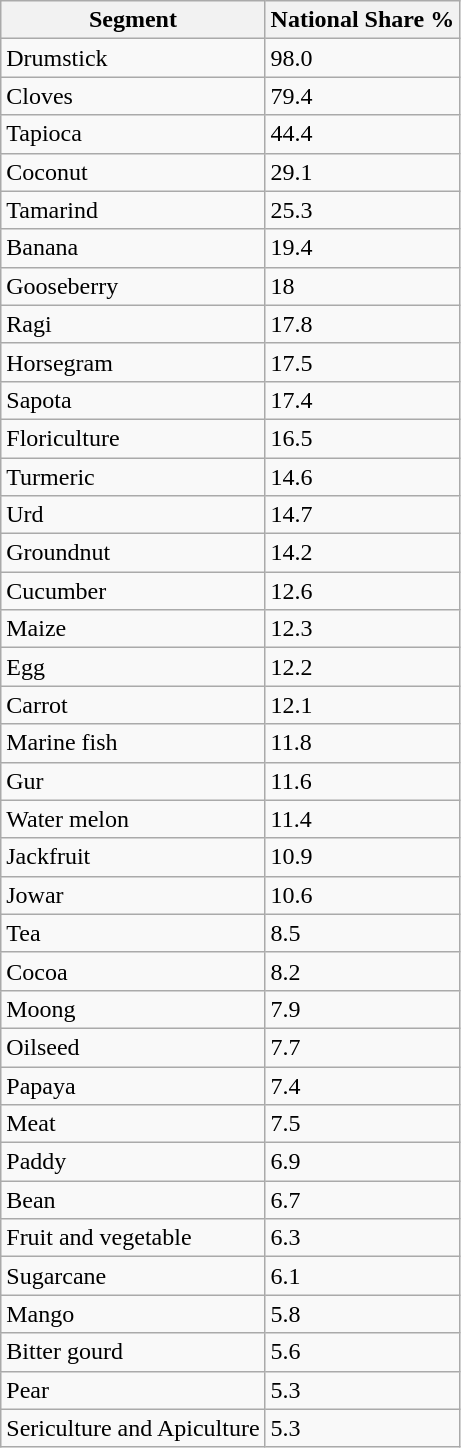<table class="wikitable">
<tr>
<th>Segment</th>
<th>National Share %</th>
</tr>
<tr>
<td>Drumstick</td>
<td>98.0</td>
</tr>
<tr>
<td>Cloves</td>
<td>79.4</td>
</tr>
<tr>
<td>Tapioca</td>
<td>44.4</td>
</tr>
<tr>
<td>Coconut</td>
<td>29.1</td>
</tr>
<tr>
<td>Tamarind</td>
<td>25.3</td>
</tr>
<tr>
<td>Banana</td>
<td>19.4</td>
</tr>
<tr>
<td>Gooseberry</td>
<td>18</td>
</tr>
<tr>
<td>Ragi</td>
<td>17.8</td>
</tr>
<tr>
<td>Horsegram</td>
<td>17.5</td>
</tr>
<tr>
<td>Sapota</td>
<td>17.4</td>
</tr>
<tr>
<td>Floriculture</td>
<td>16.5</td>
</tr>
<tr>
<td>Turmeric</td>
<td>14.6</td>
</tr>
<tr>
<td>Urd</td>
<td>14.7</td>
</tr>
<tr>
<td>Groundnut</td>
<td>14.2</td>
</tr>
<tr>
<td>Cucumber</td>
<td>12.6</td>
</tr>
<tr>
<td>Maize</td>
<td>12.3</td>
</tr>
<tr>
<td>Egg</td>
<td>12.2</td>
</tr>
<tr>
<td>Carrot</td>
<td>12.1</td>
</tr>
<tr>
<td>Marine fish</td>
<td>11.8</td>
</tr>
<tr>
<td>Gur</td>
<td>11.6</td>
</tr>
<tr>
<td>Water melon</td>
<td>11.4</td>
</tr>
<tr>
<td>Jackfruit</td>
<td>10.9</td>
</tr>
<tr>
<td>Jowar</td>
<td>10.6</td>
</tr>
<tr>
<td>Tea</td>
<td>8.5</td>
</tr>
<tr>
<td>Cocoa</td>
<td>8.2</td>
</tr>
<tr>
<td>Moong</td>
<td>7.9</td>
</tr>
<tr>
<td>Oilseed</td>
<td>7.7</td>
</tr>
<tr>
<td>Papaya</td>
<td>7.4</td>
</tr>
<tr>
<td>Meat</td>
<td>7.5</td>
</tr>
<tr>
<td>Paddy</td>
<td>6.9</td>
</tr>
<tr>
<td>Bean</td>
<td>6.7</td>
</tr>
<tr>
<td>Fruit and vegetable</td>
<td>6.3</td>
</tr>
<tr>
<td>Sugarcane</td>
<td>6.1</td>
</tr>
<tr>
<td>Mango</td>
<td>5.8</td>
</tr>
<tr>
<td>Bitter gourd</td>
<td>5.6</td>
</tr>
<tr>
<td>Pear</td>
<td>5.3</td>
</tr>
<tr>
<td>Sericulture and Apiculture</td>
<td>5.3</td>
</tr>
</table>
